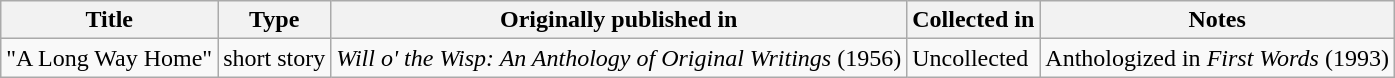<table class="wikitable">
<tr>
<th>Title</th>
<th>Type</th>
<th>Originally published in</th>
<th>Collected in</th>
<th>Notes</th>
</tr>
<tr>
<td>"A Long Way Home"</td>
<td>short story</td>
<td><em>Will o' the Wisp: An Anthology of Original Writings</em> (1956)</td>
<td>Uncollected</td>
<td>Anthologized in <em>First Words</em> (1993)</td>
</tr>
</table>
